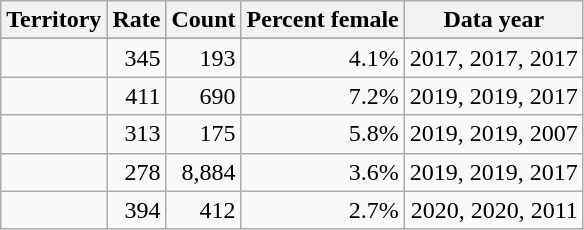<table class="wikitable sortable mw-datatable static-row-numbers sort-under sticky-table-head sticky-table-col1" style=text-align:right;>
<tr>
<th scope=col>Territory</th>
<th scope=col>Rate</th>
<th scope=col>Count</th>
<th scope=col>Percent female</th>
<th scope=col>Data year</th>
</tr>
<tr>
</tr>
<tr>
<td></td>
<td>345</td>
<td>193</td>
<td>4.1%</td>
<td>2017, 2017, 2017</td>
</tr>
<tr>
<td></td>
<td>411</td>
<td>690</td>
<td>7.2%</td>
<td>2019, 2019, 2017</td>
</tr>
<tr>
<td></td>
<td>313</td>
<td>175</td>
<td>5.8%</td>
<td>2019, 2019, 2007</td>
</tr>
<tr>
<td></td>
<td>278</td>
<td>8,884</td>
<td>3.6%</td>
<td>2019, 2019, 2017</td>
</tr>
<tr>
<td></td>
<td>394</td>
<td>412</td>
<td>2.7%</td>
<td>2020, 2020, 2011</td>
</tr>
</table>
